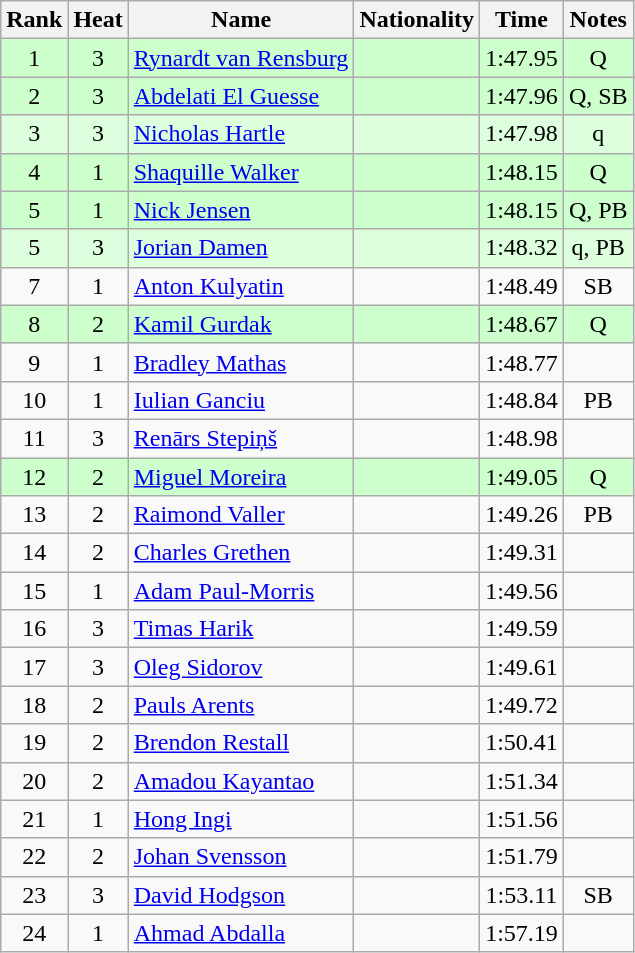<table class="wikitable sortable" style="text-align:center">
<tr>
<th>Rank</th>
<th>Heat</th>
<th>Name</th>
<th>Nationality</th>
<th>Time</th>
<th>Notes</th>
</tr>
<tr bgcolor=ccffcc>
<td>1</td>
<td>3</td>
<td align=left><a href='#'>Rynardt van Rensburg</a></td>
<td align=left></td>
<td>1:47.95</td>
<td>Q</td>
</tr>
<tr bgcolor=ccffcc>
<td>2</td>
<td>3</td>
<td align=left><a href='#'>Abdelati El Guesse</a></td>
<td align=left></td>
<td>1:47.96</td>
<td>Q, SB</td>
</tr>
<tr bgcolor=ddffdd>
<td>3</td>
<td>3</td>
<td align=left><a href='#'>Nicholas Hartle</a></td>
<td align=left></td>
<td>1:47.98</td>
<td>q</td>
</tr>
<tr bgcolor=ccffcc>
<td>4</td>
<td>1</td>
<td align=left><a href='#'>Shaquille Walker</a></td>
<td align=left></td>
<td>1:48.15</td>
<td>Q</td>
</tr>
<tr bgcolor=ccffcc>
<td>5</td>
<td>1</td>
<td align=left><a href='#'>Nick Jensen</a></td>
<td align=left></td>
<td>1:48.15</td>
<td>Q, PB</td>
</tr>
<tr bgcolor=ddffdd>
<td>5</td>
<td>3</td>
<td align=left><a href='#'>Jorian Damen</a></td>
<td align=left></td>
<td>1:48.32</td>
<td>q, PB</td>
</tr>
<tr>
<td>7</td>
<td>1</td>
<td align=left><a href='#'>Anton Kulyatin</a></td>
<td align=left></td>
<td>1:48.49</td>
<td>SB</td>
</tr>
<tr bgcolor=ccffcc>
<td>8</td>
<td>2</td>
<td align=left><a href='#'>Kamil Gurdak</a></td>
<td align=left></td>
<td>1:48.67</td>
<td>Q</td>
</tr>
<tr>
<td>9</td>
<td>1</td>
<td align=left><a href='#'>Bradley Mathas</a></td>
<td align=left></td>
<td>1:48.77</td>
<td></td>
</tr>
<tr>
<td>10</td>
<td>1</td>
<td align=left><a href='#'>Iulian Ganciu</a></td>
<td align=left></td>
<td>1:48.84</td>
<td>PB</td>
</tr>
<tr>
<td>11</td>
<td>3</td>
<td align=left><a href='#'>Renārs Stepiņš</a></td>
<td align=left></td>
<td>1:48.98</td>
<td></td>
</tr>
<tr bgcolor=ccffcc>
<td>12</td>
<td>2</td>
<td align=left><a href='#'>Miguel Moreira</a></td>
<td align=left></td>
<td>1:49.05</td>
<td>Q</td>
</tr>
<tr>
<td>13</td>
<td>2</td>
<td align=left><a href='#'>Raimond Valler</a></td>
<td align=left></td>
<td>1:49.26</td>
<td>PB</td>
</tr>
<tr>
<td>14</td>
<td>2</td>
<td align=left><a href='#'>Charles Grethen</a></td>
<td align=left></td>
<td>1:49.31</td>
<td></td>
</tr>
<tr>
<td>15</td>
<td>1</td>
<td align=left><a href='#'>Adam Paul-Morris</a></td>
<td align=left></td>
<td>1:49.56</td>
<td></td>
</tr>
<tr>
<td>16</td>
<td>3</td>
<td align=left><a href='#'>Timas Harik</a></td>
<td align=left></td>
<td>1:49.59</td>
<td></td>
</tr>
<tr>
<td>17</td>
<td>3</td>
<td align=left><a href='#'>Oleg Sidorov</a></td>
<td align=left></td>
<td>1:49.61</td>
<td></td>
</tr>
<tr>
<td>18</td>
<td>2</td>
<td align=left><a href='#'>Pauls Arents</a></td>
<td align=left></td>
<td>1:49.72</td>
<td></td>
</tr>
<tr>
<td>19</td>
<td>2</td>
<td align=left><a href='#'>Brendon Restall</a></td>
<td align=left></td>
<td>1:50.41</td>
<td></td>
</tr>
<tr>
<td>20</td>
<td>2</td>
<td align=left><a href='#'>Amadou Kayantao</a></td>
<td align=left></td>
<td>1:51.34</td>
<td></td>
</tr>
<tr>
<td>21</td>
<td>1</td>
<td align=left><a href='#'>Hong Ingi</a></td>
<td align=left></td>
<td>1:51.56</td>
<td></td>
</tr>
<tr>
<td>22</td>
<td>2</td>
<td align=left><a href='#'>Johan Svensson</a></td>
<td align=left></td>
<td>1:51.79</td>
<td></td>
</tr>
<tr>
<td>23</td>
<td>3</td>
<td align=left><a href='#'>David Hodgson</a></td>
<td align=left></td>
<td>1:53.11</td>
<td>SB</td>
</tr>
<tr>
<td>24</td>
<td>1</td>
<td align=left><a href='#'>Ahmad Abdalla</a></td>
<td align=left></td>
<td>1:57.19</td>
<td></td>
</tr>
</table>
